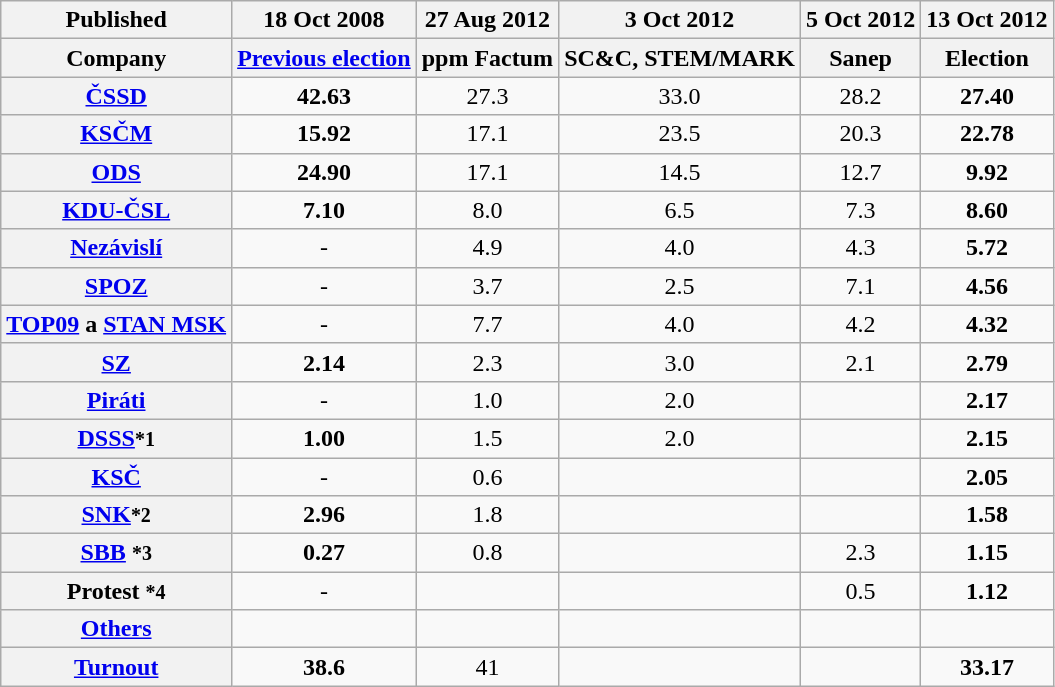<table class="wikitable" style="text-align:center;">
<tr>
<th>Published</th>
<th>18 Oct 2008 </th>
<th>27 Aug 2012 </th>
<th>3 Oct 2012 </th>
<th>5 Oct 2012 </th>
<th>13 Oct 2012 </th>
</tr>
<tr>
<th>Company</th>
<th><a href='#'>Previous election</a></th>
<th>ppm Factum</th>
<th>SC&C, STEM/MARK</th>
<th>Sanep</th>
<th>Election</th>
</tr>
<tr>
<th><a href='#'>ČSSD</a></th>
<td><strong>42.63</strong></td>
<td>27.3</td>
<td>33.0</td>
<td>28.2</td>
<td><strong>27.40</strong></td>
</tr>
<tr>
<th><a href='#'>KSČM</a></th>
<td><strong>15.92</strong></td>
<td>17.1</td>
<td>23.5</td>
<td>20.3</td>
<td><strong>22.78</strong></td>
</tr>
<tr>
<th><a href='#'>ODS</a></th>
<td><strong>24.90</strong></td>
<td>17.1</td>
<td>14.5</td>
<td>12.7</td>
<td><strong>9.92</strong></td>
</tr>
<tr>
<th><a href='#'>KDU-ČSL</a></th>
<td><strong>7.10</strong></td>
<td>8.0</td>
<td>6.5</td>
<td>7.3</td>
<td><strong>8.60</strong></td>
</tr>
<tr>
<th><a href='#'>Nezávislí</a></th>
<td>-</td>
<td>4.9</td>
<td>4.0</td>
<td>4.3</td>
<td><strong>5.72</strong></td>
</tr>
<tr>
<th><a href='#'>SPOZ</a></th>
<td>-</td>
<td>3.7</td>
<td>2.5</td>
<td>7.1</td>
<td><strong>4.56</strong></td>
</tr>
<tr>
<th><a href='#'>TOP09</a> a <a href='#'>STAN MSK</a></th>
<td>-</td>
<td>7.7</td>
<td>4.0</td>
<td>4.2</td>
<td><strong>4.32</strong></td>
</tr>
<tr>
<th><a href='#'>SZ</a></th>
<td><strong>2.14</strong></td>
<td>2.3</td>
<td>3.0</td>
<td>2.1</td>
<td><strong>2.79</strong></td>
</tr>
<tr>
<th><a href='#'>Piráti</a></th>
<td>-</td>
<td>1.0</td>
<td>2.0</td>
<td></td>
<td><strong>2.17</strong></td>
</tr>
<tr>
<th><a href='#'>DSSS</a><small>*1</small></th>
<td><strong>1.00</strong></td>
<td>1.5</td>
<td>2.0</td>
<td></td>
<td><strong>2.15</strong></td>
</tr>
<tr>
<th><a href='#'>KSČ</a></th>
<td>-</td>
<td>0.6</td>
<td></td>
<td></td>
<td><strong>2.05</strong></td>
</tr>
<tr>
<th><a href='#'>SNK</a><small>*2</small></th>
<td><strong>2.96</strong></td>
<td>1.8</td>
<td></td>
<td></td>
<td><strong>1.58</strong></td>
</tr>
<tr>
<th><a href='#'>SBB</a> <small>*3</small></th>
<td><strong>0.27</strong></td>
<td>0.8</td>
<td></td>
<td>2.3</td>
<td><strong>1.15</strong></td>
</tr>
<tr>
<th>Protest <small>*4</small></th>
<td>-</td>
<td></td>
<td></td>
<td>0.5</td>
<td><strong>1.12</strong></td>
</tr>
<tr>
<th><a href='#'>Others</a></th>
<td></td>
<td></td>
<td></td>
<td></td>
<td></td>
</tr>
<tr>
<th><a href='#'>Turnout</a></th>
<td><strong>38.6</strong></td>
<td>41</td>
<td></td>
<td></td>
<td><strong>33.17</strong></td>
</tr>
</table>
